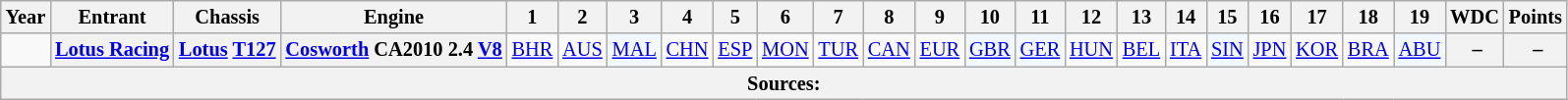<table class="wikitable" style="text-align:center; font-size:85%">
<tr>
<th>Year</th>
<th>Entrant</th>
<th>Chassis</th>
<th>Engine</th>
<th>1</th>
<th>2</th>
<th>3</th>
<th>4</th>
<th>5</th>
<th>6</th>
<th>7</th>
<th>8</th>
<th>9</th>
<th>10</th>
<th>11</th>
<th>12</th>
<th>13</th>
<th>14</th>
<th>15</th>
<th>16</th>
<th>17</th>
<th>18</th>
<th>19</th>
<th>WDC</th>
<th>Points</th>
</tr>
<tr>
<td></td>
<th nowrap><a href='#'>Lotus Racing</a></th>
<th nowrap><a href='#'>Lotus</a> <a href='#'>T127</a></th>
<th nowrap><a href='#'>Cosworth</a> CA2010 2.4 <a href='#'>V8</a></th>
<td><a href='#'>BHR</a></td>
<td><a href='#'>AUS</a></td>
<td style="background:#F1F8FF;"><a href='#'>MAL</a><br></td>
<td><a href='#'>CHN</a></td>
<td><a href='#'>ESP</a></td>
<td><a href='#'>MON</a></td>
<td><a href='#'>TUR</a></td>
<td><a href='#'>CAN</a></td>
<td><a href='#'>EUR</a></td>
<td style="background:#F1F8FF;"><a href='#'>GBR</a><br></td>
<td style="background:#F1F8FF;"><a href='#'>GER</a><br></td>
<td><a href='#'>HUN</a></td>
<td><a href='#'>BEL</a></td>
<td><a href='#'>ITA</a></td>
<td style="background:#F1F8FF;"><a href='#'>SIN</a><br></td>
<td><a href='#'>JPN</a></td>
<td><a href='#'>KOR</a></td>
<td><a href='#'>BRA</a></td>
<td style="background:#F1F8FF;"><a href='#'>ABU</a><br></td>
<th> –</th>
<th> –</th>
</tr>
<tr>
<th colspan="25">Sources:</th>
</tr>
</table>
